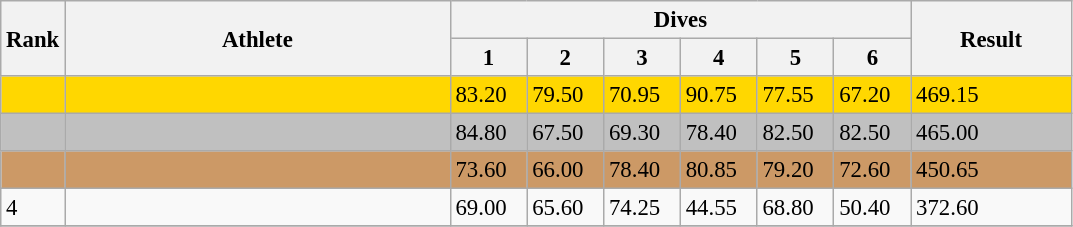<table class="wikitable" style="font-size:95%" style="width:35em;" style="text-align:center">
<tr>
<th rowspan=2>Rank</th>
<th rowspan=2 width=250>Athlete</th>
<th colspan=6 width=300>Dives</th>
<th rowspan=2 width=100>Result</th>
</tr>
<tr>
<th>1</th>
<th>2</th>
<th>3</th>
<th>4</th>
<th>5</th>
<th>6</th>
</tr>
<tr bgcolor=gold>
<td></td>
<td align=left></td>
<td>83.20</td>
<td>79.50</td>
<td>70.95</td>
<td>90.75</td>
<td>77.55</td>
<td>67.20</td>
<td>469.15</td>
</tr>
<tr bgcolor=silver>
<td></td>
<td align=left></td>
<td>84.80</td>
<td>67.50</td>
<td>69.30</td>
<td>78.40</td>
<td>82.50</td>
<td>82.50</td>
<td>465.00</td>
</tr>
<tr bgcolor=cc9966>
<td></td>
<td align=left></td>
<td>73.60</td>
<td>66.00</td>
<td>78.40</td>
<td>80.85</td>
<td>79.20</td>
<td>72.60</td>
<td>450.65</td>
</tr>
<tr>
<td>4</td>
<td align=left></td>
<td>69.00</td>
<td>65.60</td>
<td>74.25</td>
<td>44.55</td>
<td>68.80</td>
<td>50.40</td>
<td>372.60</td>
</tr>
<tr>
</tr>
</table>
